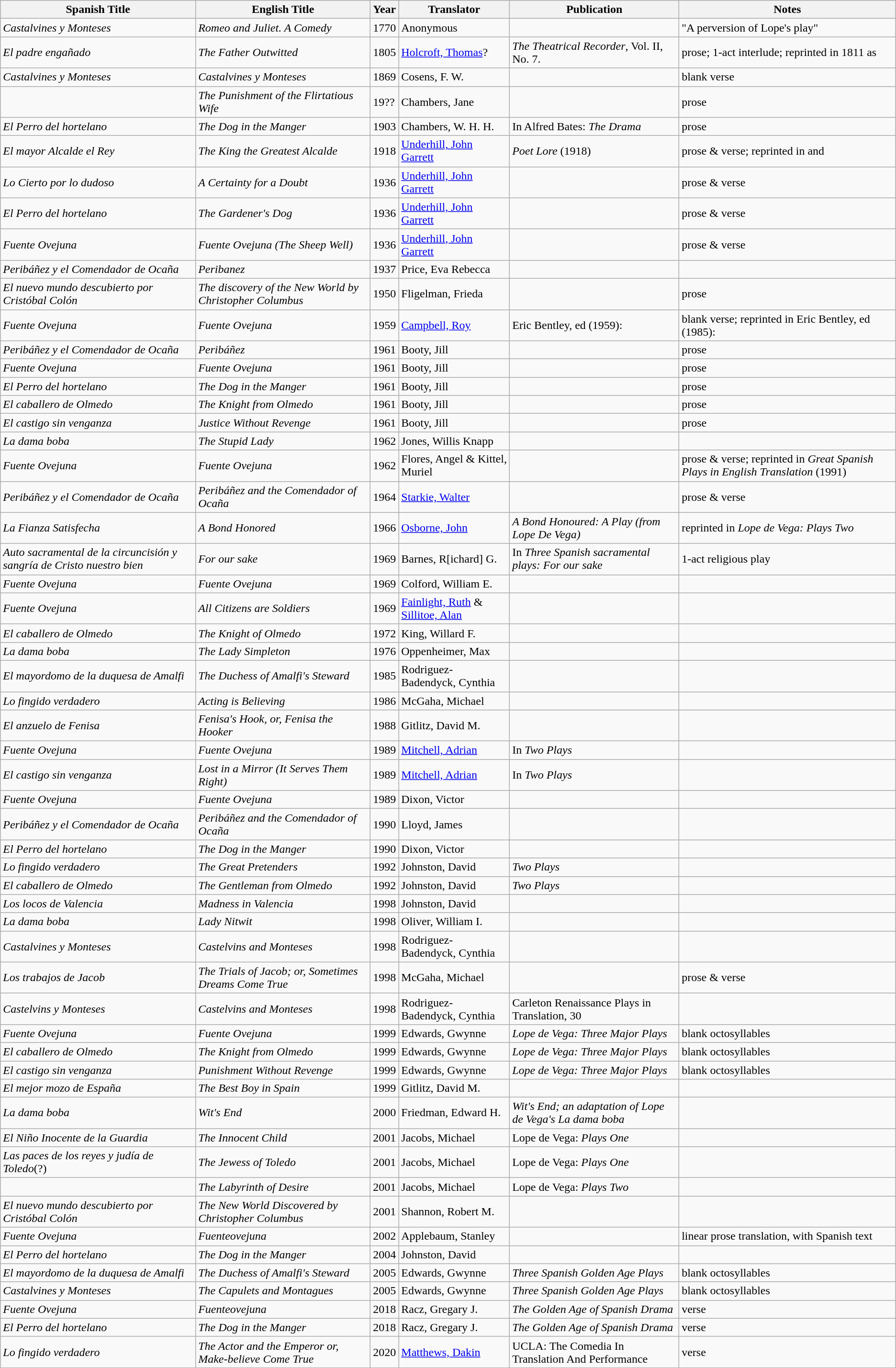<table class="wikitable sortable">
<tr>
<th>Spanish Title</th>
<th>English Title</th>
<th>Year</th>
<th>Translator</th>
<th class="unsortable">Publication</th>
<th class="unsortable">Notes</th>
</tr>
<tr>
<td><em>Castalvines y Monteses</em></td>
<td><em>Romeo and Juliet. A Comedy</em></td>
<td>1770</td>
<td>Anonymous</td>
<td></td>
<td>"A perversion of Lope's play"</td>
</tr>
<tr>
<td><em>El padre engañado</em></td>
<td><em>The Father Outwitted</em></td>
<td>1805</td>
<td><a href='#'>Holcroft, Thomas</a>?</td>
<td><em>The Theatrical Recorder</em>, Vol. II, No. 7.</td>
<td>prose; 1-act interlude; reprinted in 1811 as </td>
</tr>
<tr>
<td><em>Castalvines y Monteses</em></td>
<td><em>Castalvines y Monteses</em></td>
<td>1869</td>
<td>Cosens, F. W.</td>
<td></td>
<td>blank verse</td>
</tr>
<tr>
<td></td>
<td><em>The Punishment of the Flirtatious Wife</em></td>
<td>19??</td>
<td>Chambers, Jane</td>
<td></td>
<td>prose</td>
</tr>
<tr>
<td><em>El Perro del hortelano</em></td>
<td><em>The Dog in the Manger</em></td>
<td>1903</td>
<td>Chambers, W. H. H.</td>
<td>In Alfred Bates: <em>The Drama</em> </td>
<td>prose</td>
</tr>
<tr>
<td><em>El mayor Alcalde el Rey</em></td>
<td><em>The King the Greatest Alcalde</em></td>
<td>1918</td>
<td><a href='#'>Underhill, John Garrett</a></td>
<td><em>Poet Lore</em> (1918)</td>
<td>prose & verse; reprinted in  and </td>
</tr>
<tr>
<td><em>Lo Cierto por lo dudoso</em></td>
<td><em>A Certainty for a Doubt</em></td>
<td>1936</td>
<td><a href='#'>Underhill, John Garrett</a></td>
<td></td>
<td>prose & verse</td>
</tr>
<tr>
<td><em>El Perro del hortelano</em></td>
<td><em>The Gardener's Dog</em></td>
<td>1936</td>
<td><a href='#'>Underhill, John Garrett</a></td>
<td></td>
<td>prose & verse</td>
</tr>
<tr>
<td><em>Fuente Ovejuna</em></td>
<td><em>Fuente Ovejuna (The Sheep Well)</em></td>
<td>1936</td>
<td><a href='#'>Underhill, John Garrett</a></td>
<td></td>
<td>prose & verse</td>
</tr>
<tr>
<td><em>Peribáñez y el Comendador de Ocaña</em></td>
<td><em>Peribanez</em></td>
<td>1937</td>
<td>Price, Eva Rebecca</td>
<td></td>
<td></td>
</tr>
<tr>
<td><em>El nuevo mundo descubierto por Cristóbal Colón</em></td>
<td><em>The discovery of the New World by Christopher Columbus</em></td>
<td>1950</td>
<td>Fligelman, Frieda</td>
<td></td>
<td>prose</td>
</tr>
<tr>
<td><em>Fuente Ovejuna</em></td>
<td><em>Fuente Ovejuna</em></td>
<td>1959</td>
<td><a href='#'>Campbell, Roy</a></td>
<td>Eric Bentley, ed (1959): </td>
<td>blank verse; reprinted in Eric Bentley, ed (1985): </td>
</tr>
<tr>
<td><em>Peribáñez y el Comendador de Ocaña</em></td>
<td><em>Peribáñez</em></td>
<td>1961</td>
<td>Booty, Jill</td>
<td></td>
<td>prose</td>
</tr>
<tr>
<td><em>Fuente Ovejuna</em></td>
<td><em>Fuente Ovejuna</em></td>
<td>1961</td>
<td>Booty, Jill</td>
<td></td>
<td>prose</td>
</tr>
<tr>
<td><em>El Perro del hortelano</em></td>
<td><em>The Dog in the Manger</em></td>
<td>1961</td>
<td>Booty, Jill</td>
<td></td>
<td>prose</td>
</tr>
<tr>
<td><em>El caballero de Olmedo</em></td>
<td><em>The Knight from Olmedo</em></td>
<td>1961</td>
<td>Booty, Jill</td>
<td></td>
<td>prose</td>
</tr>
<tr>
<td><em>El castigo sin venganza</em></td>
<td><em>Justice Without Revenge</em></td>
<td>1961</td>
<td>Booty, Jill</td>
<td></td>
<td>prose</td>
</tr>
<tr>
<td><em>La dama boba</em></td>
<td><em>The Stupid Lady</em></td>
<td>1962</td>
<td>Jones, Willis Knapp</td>
<td></td>
<td></td>
</tr>
<tr>
<td><em>Fuente Ovejuna</em></td>
<td><em>Fuente Ovejuna</em></td>
<td>1962</td>
<td>Flores, Angel & Kittel, Muriel</td>
<td></td>
<td>prose & verse; reprinted in <em>Great Spanish Plays in English Translation</em> (1991) </td>
</tr>
<tr>
<td><em>Peribáñez y el Comendador de Ocaña</em></td>
<td><em>Peribáñez and the Comendador of Ocaña</em></td>
<td>1964</td>
<td><a href='#'>Starkie, Walter</a></td>
<td></td>
<td>prose & verse</td>
</tr>
<tr>
<td><em>La Fianza Satisfecha</em></td>
<td><em>A Bond Honored</em></td>
<td>1966</td>
<td><a href='#'>Osborne, John</a></td>
<td><em>A Bond Honoured: A Play (from Lope De Vega)</em></td>
<td>reprinted in <em>Lope de Vega: Plays Two</em> </td>
</tr>
<tr>
<td><em>Auto sacramental de la circuncisión y sangría de Cristo nuestro bien</em></td>
<td><em>For our sake</em></td>
<td>1969</td>
<td>Barnes, R[ichard] G.</td>
<td>In <em>Three Spanish sacramental plays: For our sake</em> </td>
<td>1-act religious play</td>
</tr>
<tr>
<td><em>Fuente Ovejuna</em></td>
<td><em>Fuente Ovejuna</em></td>
<td>1969</td>
<td>Colford, William E.</td>
<td></td>
<td></td>
</tr>
<tr>
<td><em>Fuente Ovejuna</em></td>
<td><em>All Citizens are Soldiers</em></td>
<td>1969</td>
<td><a href='#'>Fainlight, Ruth</a> & <a href='#'>Sillitoe, Alan</a></td>
<td></td>
<td></td>
</tr>
<tr>
<td><em>El caballero de Olmedo</em></td>
<td><em>The Knight of Olmedo</em></td>
<td>1972</td>
<td>King, Willard F.</td>
<td></td>
<td></td>
</tr>
<tr>
<td><em>La dama boba</em></td>
<td><em>The Lady Simpleton</em></td>
<td>1976</td>
<td>Oppenheimer, Max</td>
<td></td>
<td></td>
</tr>
<tr>
<td><em>El mayordomo de la duquesa de Amalfi</em></td>
<td><em>The Duchess of Amalfi's Steward</em></td>
<td>1985</td>
<td>Rodriguez-Badendyck, Cynthia</td>
<td> </td>
<td></td>
</tr>
<tr>
<td><em>Lo fingido verdadero</em></td>
<td><em>Acting is Believing</em></td>
<td>1986</td>
<td>McGaha, Michael</td>
<td> </td>
<td></td>
</tr>
<tr>
<td><em>El anzuelo de Fenisa</em></td>
<td><em>Fenisa's Hook, or, Fenisa the Hooker</em></td>
<td>1988</td>
<td>Gitlitz, David M.</td>
<td></td>
<td></td>
</tr>
<tr>
<td><em>Fuente Ovejuna</em></td>
<td><em>Fuente Ovejuna</em></td>
<td>1989</td>
<td><a href='#'>Mitchell, Adrian</a></td>
<td>In <em>Two Plays</em> </td>
<td></td>
</tr>
<tr>
<td><em>El castigo sin venganza</em></td>
<td><em>Lost in a Mirror (It Serves Them Right)</em></td>
<td>1989</td>
<td><a href='#'>Mitchell, Adrian</a></td>
<td>In <em>Two Plays</em> </td>
<td></td>
</tr>
<tr>
<td><em>Fuente Ovejuna</em></td>
<td><em>Fuente Ovejuna</em></td>
<td>1989</td>
<td>Dixon, Victor</td>
<td> </td>
<td></td>
</tr>
<tr>
<td><em>Peribáñez y el Comendador de Ocaña</em></td>
<td><em>Peribáñez and the Comendador of Ocaña</em></td>
<td>1990</td>
<td>Lloyd, James</td>
<td></td>
<td></td>
</tr>
<tr>
<td><em>El Perro del hortelano</em></td>
<td><em>The Dog in the Manger</em></td>
<td>1990</td>
<td>Dixon, Victor</td>
<td></td>
<td></td>
</tr>
<tr>
<td><em>Lo fingido verdadero</em></td>
<td><em>The Great Pretenders</em></td>
<td>1992</td>
<td>Johnston, David</td>
<td><em>Two Plays</em> </td>
<td></td>
</tr>
<tr>
<td><em>El caballero de Olmedo</em></td>
<td><em>The Gentleman from Olmedo</em></td>
<td>1992</td>
<td>Johnston, David</td>
<td><em>Two Plays</em> </td>
<td></td>
</tr>
<tr>
<td><em>Los locos de Valencia</em></td>
<td><em>Madness in Valencia</em></td>
<td>1998</td>
<td>Johnston, David</td>
<td></td>
<td></td>
</tr>
<tr>
<td><em>La dama boba</em></td>
<td><em>Lady Nitwit</em></td>
<td>1998</td>
<td>Oliver, William I.</td>
<td> </td>
<td></td>
</tr>
<tr>
<td><em>Castalvines y Monteses</em></td>
<td><em>Castelvins and Monteses</em></td>
<td>1998</td>
<td>Rodriguez-Badendyck, Cynthia</td>
<td></td>
<td></td>
</tr>
<tr>
<td><em>Los trabajos de Jacob</em></td>
<td><em>The Trials of Jacob; or, Sometimes Dreams Come True</em></td>
<td>1998</td>
<td>McGaha, Michael</td>
<td> </td>
<td>prose & verse</td>
</tr>
<tr>
<td><em>Castelvins y Monteses</em></td>
<td><em>Castelvins and Monteses</em></td>
<td>1998</td>
<td>Rodriguez-Badendyck, Cynthia</td>
<td>Carleton Renaissance Plays in Translation, 30 </td>
<td></td>
</tr>
<tr>
<td><em>Fuente Ovejuna</em></td>
<td><em>Fuente Ovejuna</em></td>
<td>1999</td>
<td>Edwards, Gwynne</td>
<td><em>Lope de Vega: Three Major Plays</em> </td>
<td>blank octosyllables</td>
</tr>
<tr>
<td><em>El caballero de Olmedo</em></td>
<td><em>The Knight from Olmedo</em></td>
<td>1999</td>
<td>Edwards, Gwynne</td>
<td><em>Lope de Vega: Three Major Plays</em> </td>
<td>blank octosyllables</td>
</tr>
<tr>
<td><em>El castigo sin venganza</em></td>
<td><em>Punishment Without Revenge</em></td>
<td>1999</td>
<td>Edwards, Gwynne</td>
<td><em>Lope de Vega: Three Major Plays</em> </td>
<td>blank octosyllables</td>
</tr>
<tr>
<td><em>El mejor mozo de España</em></td>
<td><em>The Best Boy in Spain</em></td>
<td>1999</td>
<td>Gitlitz, David M.</td>
<td> </td>
<td></td>
</tr>
<tr>
<td><em>La dama boba</em></td>
<td><em>Wit's End</em></td>
<td>2000</td>
<td>Friedman, Edward H.</td>
<td><em>Wit's End; an adaptation of Lope de Vega's La dama boba</em> </td>
<td></td>
</tr>
<tr>
<td><em>El Niño Inocente de la Guardia</em></td>
<td><em>The Innocent Child</em></td>
<td>2001</td>
<td>Jacobs, Michael</td>
<td>Lope de Vega: <em>Plays One</em> </td>
<td></td>
</tr>
<tr>
<td><em>Las paces de los reyes y judía de Toledo</em>(?)</td>
<td><em>The Jewess of Toledo</em></td>
<td>2001</td>
<td>Jacobs, Michael</td>
<td>Lope de Vega: <em>Plays One</em> </td>
<td></td>
</tr>
<tr>
<td></td>
<td><em>The Labyrinth of Desire</em></td>
<td>2001</td>
<td>Jacobs, Michael</td>
<td>Lope de Vega: <em>Plays Two</em> </td>
<td></td>
</tr>
<tr>
<td><em>El nuevo mundo descubierto por Cristóbal Colón</em></td>
<td><em>The New World Discovered by Christopher Columbus</em></td>
<td>2001</td>
<td>Shannon, Robert M.</td>
<td></td>
<td></td>
</tr>
<tr>
<td><em>Fuente Ovejuna</em></td>
<td><em>Fuenteovejuna</em></td>
<td>2002</td>
<td>Applebaum, Stanley</td>
<td> </td>
<td>linear prose translation, with Spanish text</td>
</tr>
<tr>
<td><em>El Perro del hortelano</em></td>
<td><em>The Dog in the Manger</em></td>
<td>2004</td>
<td>Johnston, David</td>
<td></td>
<td></td>
</tr>
<tr>
<td><em>El mayordomo de la duquesa de Amalfi</em></td>
<td><em>The Duchess of Amalfi's Steward</em></td>
<td>2005</td>
<td>Edwards, Gwynne</td>
<td><em>Three Spanish Golden Age Plays</em> </td>
<td>blank octosyllables</td>
</tr>
<tr>
<td><em>Castalvines y Monteses</em></td>
<td><em>The Capulets and Montagues</em></td>
<td>2005</td>
<td>Edwards, Gwynne</td>
<td><em>Three Spanish Golden Age Plays</em> </td>
<td>blank octosyllables</td>
</tr>
<tr>
<td><em>Fuente Ovejuna</em></td>
<td><em>Fuenteovejuna</em></td>
<td>2018</td>
<td>Racz, Gregary J.</td>
<td><em>The Golden Age of Spanish Drama</em> </td>
<td>verse</td>
</tr>
<tr>
<td><em>El Perro del hortelano</em></td>
<td><em>The Dog in the Manger</em></td>
<td>2018</td>
<td>Racz, Gregary J.</td>
<td><em>The Golden Age of Spanish Drama</em> </td>
<td>verse</td>
</tr>
<tr>
<td><em>Lo fingido verdadero</em></td>
<td><em>The Actor and the Emperor or, Make-believe Come True</em></td>
<td>2020</td>
<td><a href='#'>Matthews, Dakin</a></td>
<td>UCLA: The Comedia In Translation And Performance </td>
<td>verse</td>
</tr>
</table>
